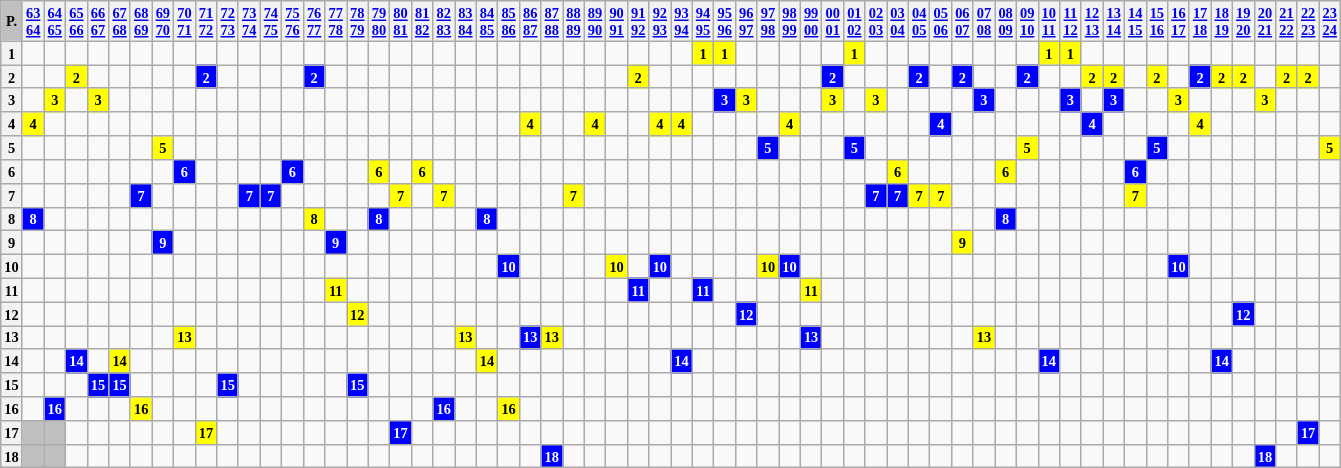<table class="wikitable nowrap" style="text-align: center; font-size:60%">
<tr>
<th style="background:#c0c0c0">P.</th>
<th><strong><a href='#'>63<br>64</a></strong></th>
<th><strong><a href='#'>64<br>65</a></strong></th>
<th><strong><a href='#'>65<br>66</a></strong></th>
<th><strong><a href='#'>66<br>67</a></strong></th>
<th><strong><a href='#'>67<br>68</a></strong></th>
<th><strong><a href='#'>68<br>69</a></strong></th>
<th><strong><a href='#'>69<br>70</a></strong></th>
<th><strong><a href='#'>70<br>71</a></strong></th>
<th><strong><a href='#'>71<br>72</a></strong></th>
<th><strong><a href='#'>72<br>73</a></strong></th>
<th><strong><a href='#'>73<br>74</a></strong></th>
<th><strong><a href='#'>74<br>75</a></strong></th>
<th><strong><a href='#'>75<br>76</a></strong></th>
<th><strong><a href='#'>76<br>77</a></strong></th>
<th><strong><a href='#'>77<br>78</a></strong></th>
<th><strong><a href='#'>78<br>79</a></strong></th>
<th><strong><a href='#'>79<br>80</a></strong></th>
<th><strong><a href='#'>80<br>81</a></strong></th>
<th><strong><a href='#'>81<br>82</a></strong></th>
<th><strong><a href='#'>82<br>83</a></strong></th>
<th><strong><a href='#'>83<br>84</a></strong></th>
<th><strong><a href='#'>84<br>85</a></strong></th>
<th><strong><a href='#'>85<br>86</a></strong></th>
<th><strong><a href='#'>86<br>87</a></strong></th>
<th><strong><a href='#'>87<br>88</a></strong></th>
<th><strong><a href='#'>88<br>89</a></strong></th>
<th><strong><a href='#'>89<br>90</a></strong></th>
<th><strong><a href='#'>90<br>91</a></strong></th>
<th><strong><a href='#'>91<br>92</a></strong></th>
<th><strong><a href='#'>92<br>93</a></strong></th>
<th><strong><a href='#'>93<br>94</a></strong></th>
<th><strong><a href='#'>94<br>95</a></strong></th>
<th><strong><a href='#'>95<br>96</a></strong></th>
<th><strong><a href='#'>96<br>97</a></strong></th>
<th><strong><a href='#'>97<br>98</a></strong></th>
<th><strong><a href='#'>98<br>99</a></strong></th>
<th><strong><a href='#'>99<br>00</a></strong></th>
<th><strong><a href='#'>00<br>01</a></strong></th>
<th><strong><a href='#'>01<br>02</a></strong></th>
<th><strong><a href='#'>02<br>03</a></strong></th>
<th><strong><a href='#'>03<br>04</a></strong></th>
<th><strong><a href='#'>04<br>05</a></strong></th>
<th><strong><a href='#'>05<br>06</a></strong></th>
<th><strong><a href='#'>06<br>07</a></strong></th>
<th><strong><a href='#'>07<br>08</a></strong></th>
<th><strong><a href='#'>08<br>09</a></strong></th>
<th><strong><a href='#'>09<br>10</a></strong></th>
<th><strong><a href='#'>10<br>11</a></strong></th>
<th><strong><a href='#'>11<br>12</a></strong></th>
<th><strong><a href='#'>12<br>13</a></strong></th>
<th><strong><a href='#'>13<br>14</a></strong></th>
<th><strong><a href='#'>14<br>15</a></strong></th>
<th><strong><a href='#'>15<br>16</a></strong></th>
<th><strong><a href='#'>16<br>17</a></strong></th>
<th><strong><a href='#'>17<br>18</a></strong></th>
<th><strong><a href='#'>18<br>19</a></strong></th>
<th><strong><a href='#'>19<br>20</a></strong></th>
<th><strong><a href='#'>20<br>21</a></strong></th>
<th><strong><a href='#'>21<br>22</a></strong></th>
<th><strong><a href='#'>22<br>23</a></strong></th>
<th><strong><a href='#'>23<br>24</a></strong></th>
</tr>
<tr>
<th>1</th>
<td></td>
<td></td>
<td></td>
<td></td>
<td></td>
<td></td>
<td></td>
<td></td>
<td></td>
<td></td>
<td></td>
<td></td>
<td></td>
<td></td>
<td></td>
<td></td>
<td></td>
<td></td>
<td></td>
<td></td>
<td></td>
<td></td>
<td></td>
<td></td>
<td></td>
<td></td>
<td></td>
<td></td>
<td></td>
<td></td>
<td></td>
<td style="background-color:yellow;color:black;"><strong>1</strong></td>
<td style="background-color:yellow;color:black;"><strong>1</strong></td>
<td></td>
<td></td>
<td></td>
<td></td>
<td></td>
<td style="background-color:yellow;color:black;"><strong>1</strong></td>
<td></td>
<td></td>
<td></td>
<td></td>
<td></td>
<td></td>
<td></td>
<td></td>
<td style="background-color:yellow;color:black;"><strong>1</strong></td>
<td style="background-color:yellow;color:black;"><strong>1</strong></td>
<td></td>
<td></td>
<td></td>
<td></td>
<td></td>
<td></td>
<td></td>
<td></td>
<td></td>
<td></td>
<td></td>
<td></td>
</tr>
<tr>
<th>2</th>
<td></td>
<td></td>
<td style="background-color:yellow;color:black;"><strong>2</strong></td>
<td></td>
<td></td>
<td></td>
<td></td>
<td></td>
<td style="background-color:blue;color:white;"><strong>2</strong></td>
<td></td>
<td></td>
<td></td>
<td></td>
<td style="background-color:blue;color:white;"><strong>2</strong></td>
<td></td>
<td></td>
<td></td>
<td></td>
<td></td>
<td></td>
<td></td>
<td></td>
<td></td>
<td></td>
<td></td>
<td></td>
<td></td>
<td></td>
<td style="background-color:yellow;color:black;"><strong>2</strong></td>
<td></td>
<td></td>
<td></td>
<td></td>
<td></td>
<td></td>
<td></td>
<td></td>
<td style="background-color:blue;color:white;"><strong>2</strong></td>
<td></td>
<td></td>
<td></td>
<td style="background-color:blue;color:white;"><strong>2</strong></td>
<td></td>
<td style="background-color:blue;color:white;"><strong>2</strong></td>
<td></td>
<td></td>
<td style="background-color:blue;color:white;"><strong>2</strong></td>
<td></td>
<td></td>
<td style="background-color:yellow;color:black;"><strong>2</strong></td>
<td style="background-color:yellow;color:black;"><strong>2</strong></td>
<td></td>
<td style="background-color:yellow;color:black;"><strong>2</strong></td>
<td></td>
<td style="background-color:blue;color:white;"><strong>2</strong></td>
<td style="background-color:yellow;color:black;"><strong>2</strong></td>
<td style="background-color:yellow;color:black;"><strong>2</strong></td>
<td></td>
<td style="background-color:yellow;color:black;"><strong>2</strong></td>
<td style="background-color:yellow;color:black;"><strong>2</strong></td>
<td></td>
</tr>
<tr>
<th>3</th>
<td></td>
<td style="background-color:yellow;color:black;"><strong>3</strong></td>
<td></td>
<td style="background-color:yellow;color:black;"><strong>3</strong></td>
<td></td>
<td></td>
<td></td>
<td></td>
<td></td>
<td></td>
<td></td>
<td></td>
<td></td>
<td></td>
<td></td>
<td></td>
<td></td>
<td></td>
<td></td>
<td></td>
<td></td>
<td></td>
<td></td>
<td></td>
<td></td>
<td></td>
<td></td>
<td></td>
<td></td>
<td></td>
<td></td>
<td></td>
<td style="background-color:blue;color:white;"><strong>3</strong></td>
<td style="background-color:yellow;color:black;"><strong>3</strong></td>
<td></td>
<td></td>
<td></td>
<td style="background-color:yellow;color:black;"><strong>3</strong></td>
<td></td>
<td style="background-color:yellow;color:black;"><strong>3</strong></td>
<td></td>
<td></td>
<td></td>
<td></td>
<td style="background-color:blue;color:white;"><strong>3</strong></td>
<td></td>
<td></td>
<td></td>
<td style="background-color:blue;color:white;"><strong>3</strong></td>
<td></td>
<td style="background-color:blue;color:white;"><strong>3</strong></td>
<td></td>
<td></td>
<td style="background-color:yellow;color:black;"><strong>3</strong></td>
<td></td>
<td></td>
<td></td>
<td style="background-color:yellow;color:black;"><strong>3</strong></td>
<td></td>
<td></td>
<td></td>
</tr>
<tr>
<th>4</th>
<td style="background-color:yellow;color:black;"><strong>4</strong></td>
<td></td>
<td></td>
<td></td>
<td></td>
<td></td>
<td></td>
<td></td>
<td></td>
<td></td>
<td></td>
<td></td>
<td></td>
<td></td>
<td></td>
<td></td>
<td></td>
<td></td>
<td></td>
<td></td>
<td></td>
<td></td>
<td></td>
<td style="background-color:yellow;color:black;"><strong>4</strong></td>
<td></td>
<td></td>
<td style="background-color:yellow;color:black;"><strong>4</strong></td>
<td></td>
<td></td>
<td style="background-color:yellow;color:black;"><strong>4</strong></td>
<td style="background-color:yellow;color:black;"><strong>4</strong></td>
<td></td>
<td></td>
<td></td>
<td></td>
<td style="background-color:yellow;color:black;"><strong>4</strong></td>
<td></td>
<td></td>
<td></td>
<td></td>
<td></td>
<td></td>
<td style="background-color:blue;color:white;"><strong>4</strong></td>
<td></td>
<td></td>
<td></td>
<td></td>
<td></td>
<td></td>
<td style="background-color:blue;color:white;"><strong>4</strong></td>
<td></td>
<td></td>
<td></td>
<td></td>
<td style="background-color:yellow;color:black;"><strong>4</strong></td>
<td></td>
<td></td>
<td></td>
<td></td>
<td></td>
<td></td>
</tr>
<tr>
<th>5</th>
<td></td>
<td></td>
<td></td>
<td></td>
<td></td>
<td></td>
<td style="background-color:yellow;color:black;"><strong>5</strong></td>
<td></td>
<td></td>
<td></td>
<td></td>
<td></td>
<td></td>
<td></td>
<td></td>
<td></td>
<td></td>
<td></td>
<td></td>
<td></td>
<td></td>
<td></td>
<td></td>
<td></td>
<td></td>
<td></td>
<td></td>
<td></td>
<td></td>
<td></td>
<td></td>
<td></td>
<td></td>
<td></td>
<td style="background-color:blue;color:white;"><strong>5</strong></td>
<td></td>
<td></td>
<td></td>
<td style="background-color:blue;color:white;"><strong>5</strong></td>
<td></td>
<td></td>
<td></td>
<td></td>
<td></td>
<td></td>
<td></td>
<td style="background-color:yellow;color:black;"><strong>5</strong></td>
<td></td>
<td></td>
<td></td>
<td></td>
<td></td>
<td style="background-color:blue;color:white;"><strong>5</strong></td>
<td></td>
<td></td>
<td></td>
<td></td>
<td></td>
<td></td>
<td></td>
<td style="background-color:yellow;color:black;"><strong>5</strong></td>
</tr>
<tr>
<th>6</th>
<td></td>
<td></td>
<td></td>
<td></td>
<td></td>
<td></td>
<td></td>
<td style="background-color:blue;color:white;"><strong>6</strong></td>
<td></td>
<td></td>
<td></td>
<td></td>
<td style="background-color:blue;color:white;"><strong>6</strong></td>
<td></td>
<td></td>
<td></td>
<td style="background-color:yellow;color:black;"><strong>6</strong></td>
<td></td>
<td style="background-color:yellow;color:black;"><strong>6</strong></td>
<td></td>
<td></td>
<td></td>
<td></td>
<td></td>
<td></td>
<td></td>
<td></td>
<td></td>
<td></td>
<td></td>
<td></td>
<td></td>
<td></td>
<td></td>
<td></td>
<td></td>
<td></td>
<td></td>
<td></td>
<td></td>
<td style="background-color:yellow;color:black;"><strong>6</strong></td>
<td></td>
<td></td>
<td></td>
<td></td>
<td style="background-color:yellow;color:black;"><strong>6</strong></td>
<td></td>
<td></td>
<td></td>
<td></td>
<td></td>
<td style="background-color:blue;color:white;"><strong>6</strong></td>
<td></td>
<td></td>
<td></td>
<td></td>
<td></td>
<td></td>
<td></td>
<td></td>
<td></td>
</tr>
<tr>
<th>7</th>
<td></td>
<td></td>
<td></td>
<td></td>
<td></td>
<td style="background-color:blue;color:white;"><strong>7</strong></td>
<td></td>
<td></td>
<td></td>
<td></td>
<td style="background-color:blue;color:white;"><strong>7</strong></td>
<td style="background-color:blue;color:white;"><strong>7</strong></td>
<td></td>
<td></td>
<td></td>
<td></td>
<td></td>
<td style="background-color:yellow;color:black;"><strong>7</strong></td>
<td></td>
<td style="background-color:yellow;color:black;"><strong>7</strong></td>
<td></td>
<td></td>
<td></td>
<td></td>
<td></td>
<td style="background-color:yellow;color:black;"><strong>7</strong></td>
<td></td>
<td></td>
<td></td>
<td></td>
<td></td>
<td></td>
<td></td>
<td></td>
<td></td>
<td></td>
<td></td>
<td></td>
<td></td>
<td style="background-color:blue;color:white;"><strong>7</strong></td>
<td style="background-color:blue;color:white;"><strong>7</strong></td>
<td style="background-color:yellow;color:black;"><strong>7</strong></td>
<td style="background-color:yellow;color:black;"><strong>7</strong></td>
<td></td>
<td></td>
<td></td>
<td></td>
<td></td>
<td></td>
<td></td>
<td></td>
<td style="background-color:yellow;color:black;"><strong>7</strong></td>
<td></td>
<td></td>
<td></td>
<td></td>
<td></td>
<td></td>
<td></td>
<td></td>
<td></td>
</tr>
<tr>
<th>8</th>
<td style="background-color:blue;color:white;"><strong>8</strong></td>
<td></td>
<td></td>
<td></td>
<td></td>
<td></td>
<td></td>
<td></td>
<td></td>
<td></td>
<td></td>
<td></td>
<td></td>
<td style="background-color:yellow;color:black;"><strong>8</strong></td>
<td></td>
<td></td>
<td style="background-color:blue;color:white;"><strong>8</strong></td>
<td></td>
<td></td>
<td></td>
<td></td>
<td style="background-color:blue;color:white;"><strong>8</strong></td>
<td></td>
<td></td>
<td></td>
<td></td>
<td></td>
<td></td>
<td></td>
<td></td>
<td></td>
<td></td>
<td></td>
<td></td>
<td></td>
<td></td>
<td></td>
<td></td>
<td></td>
<td></td>
<td></td>
<td></td>
<td></td>
<td></td>
<td></td>
<td style="background-color:blue;color:white;"><strong>8</strong></td>
<td></td>
<td></td>
<td></td>
<td></td>
<td></td>
<td></td>
<td></td>
<td></td>
<td></td>
<td></td>
<td></td>
<td></td>
<td></td>
<td></td>
<td></td>
</tr>
<tr>
<th>9</th>
<td></td>
<td></td>
<td></td>
<td></td>
<td></td>
<td></td>
<td style="background-color:blue;color:white;"><strong>9</strong></td>
<td></td>
<td></td>
<td></td>
<td></td>
<td></td>
<td></td>
<td></td>
<td style="background-color:blue;color:white;"><strong>9</strong></td>
<td></td>
<td></td>
<td></td>
<td></td>
<td></td>
<td></td>
<td></td>
<td></td>
<td></td>
<td></td>
<td></td>
<td></td>
<td></td>
<td></td>
<td></td>
<td></td>
<td></td>
<td></td>
<td></td>
<td></td>
<td></td>
<td></td>
<td></td>
<td></td>
<td></td>
<td></td>
<td></td>
<td></td>
<td style="background-color:yellow;color:black;"><strong>9</strong></td>
<td></td>
<td></td>
<td></td>
<td></td>
<td></td>
<td></td>
<td></td>
<td></td>
<td></td>
<td></td>
<td></td>
<td></td>
<td></td>
<td></td>
<td></td>
<td></td>
<td></td>
</tr>
<tr>
<th>10</th>
<td></td>
<td></td>
<td></td>
<td></td>
<td></td>
<td></td>
<td></td>
<td></td>
<td></td>
<td></td>
<td></td>
<td></td>
<td></td>
<td></td>
<td></td>
<td></td>
<td></td>
<td></td>
<td></td>
<td></td>
<td></td>
<td></td>
<td style="background-color:blue;color:white;"><strong>10</strong></td>
<td></td>
<td></td>
<td></td>
<td></td>
<td style="background-color:yellow;color:black;"><strong>10</strong></td>
<td></td>
<td style="background-color:blue;color:white;"><strong>10</strong></td>
<td></td>
<td></td>
<td></td>
<td></td>
<td style="background-color:yellow;color:black;"><strong>10</strong></td>
<td style="background-color:blue;color:white;"><strong>10</strong></td>
<td></td>
<td></td>
<td></td>
<td></td>
<td></td>
<td></td>
<td></td>
<td></td>
<td></td>
<td></td>
<td></td>
<td></td>
<td></td>
<td></td>
<td></td>
<td></td>
<td></td>
<td style="background-color:blue;color:white;"><strong>10</strong></td>
<td></td>
<td></td>
<td></td>
<td></td>
<td></td>
<td></td>
<td></td>
</tr>
<tr>
<th>11</th>
<td></td>
<td></td>
<td></td>
<td></td>
<td></td>
<td></td>
<td></td>
<td></td>
<td></td>
<td></td>
<td></td>
<td></td>
<td></td>
<td></td>
<td style="background-color:yellow;color:black;"><strong>11</strong></td>
<td></td>
<td></td>
<td></td>
<td></td>
<td></td>
<td></td>
<td></td>
<td></td>
<td></td>
<td></td>
<td></td>
<td></td>
<td></td>
<td style="background-color:blue;color:white;"><strong>11</strong></td>
<td></td>
<td></td>
<td style="background-color:blue;color:white;"><strong>11</strong></td>
<td></td>
<td></td>
<td></td>
<td></td>
<td style="background-color:yellow;color:black;"><strong>11</strong></td>
<td></td>
<td></td>
<td></td>
<td></td>
<td></td>
<td></td>
<td></td>
<td></td>
<td></td>
<td></td>
<td></td>
<td></td>
<td></td>
<td></td>
<td></td>
<td></td>
<td></td>
<td></td>
<td></td>
<td></td>
<td></td>
<td></td>
<td></td>
<td></td>
</tr>
<tr>
<th>12</th>
<td></td>
<td></td>
<td></td>
<td></td>
<td></td>
<td></td>
<td></td>
<td></td>
<td></td>
<td></td>
<td></td>
<td></td>
<td></td>
<td></td>
<td></td>
<td style="background-color:yellow;color:black;"><strong>12</strong></td>
<td></td>
<td></td>
<td></td>
<td></td>
<td></td>
<td></td>
<td></td>
<td></td>
<td></td>
<td></td>
<td></td>
<td></td>
<td></td>
<td></td>
<td></td>
<td></td>
<td></td>
<td style="background-color:blue;color:white;"><strong>12</strong></td>
<td></td>
<td></td>
<td></td>
<td></td>
<td></td>
<td></td>
<td></td>
<td></td>
<td></td>
<td></td>
<td></td>
<td></td>
<td></td>
<td></td>
<td></td>
<td></td>
<td></td>
<td></td>
<td></td>
<td></td>
<td></td>
<td></td>
<td style="background-color:blue;color:white;"><strong>12</strong></td>
<td></td>
<td></td>
<td></td>
<td></td>
</tr>
<tr>
<th>13</th>
<td></td>
<td></td>
<td></td>
<td></td>
<td></td>
<td></td>
<td></td>
<td style="background-color:yellow;color:black;"><strong>13</strong></td>
<td></td>
<td></td>
<td></td>
<td></td>
<td></td>
<td></td>
<td></td>
<td></td>
<td></td>
<td></td>
<td></td>
<td></td>
<td style="background-color:yellow;color:black;"><strong>13</strong></td>
<td></td>
<td></td>
<td style="background-color:blue;color:white;"><strong>13</strong></td>
<td style="background-color:yellow;color:black;"><strong>13</strong></td>
<td></td>
<td></td>
<td></td>
<td></td>
<td></td>
<td></td>
<td></td>
<td></td>
<td></td>
<td></td>
<td></td>
<td style="background-color:blue;color:white;"><strong>13</strong></td>
<td></td>
<td></td>
<td></td>
<td></td>
<td></td>
<td></td>
<td></td>
<td style="background-color:yellow;color:black;"><strong>13</strong></td>
<td></td>
<td></td>
<td></td>
<td></td>
<td></td>
<td></td>
<td></td>
<td></td>
<td></td>
<td></td>
<td></td>
<td></td>
<td></td>
<td></td>
<td></td>
<td></td>
</tr>
<tr>
<th>14</th>
<td></td>
<td></td>
<td style="background-color:blue;color:white;"><strong>14</strong></td>
<td></td>
<td style="background-color:yellow;color:black;"><strong>14</strong></td>
<td></td>
<td></td>
<td></td>
<td></td>
<td></td>
<td></td>
<td></td>
<td></td>
<td></td>
<td></td>
<td></td>
<td></td>
<td></td>
<td></td>
<td></td>
<td></td>
<td style="background-color:yellow;color:black;"><strong>14</strong></td>
<td></td>
<td></td>
<td></td>
<td></td>
<td></td>
<td></td>
<td></td>
<td></td>
<td style="background-color:blue;color:white;"><strong>14</strong></td>
<td></td>
<td></td>
<td></td>
<td></td>
<td></td>
<td></td>
<td></td>
<td></td>
<td></td>
<td></td>
<td></td>
<td></td>
<td></td>
<td></td>
<td></td>
<td></td>
<td style="background-color:blue;color:white;"><strong>14</strong></td>
<td></td>
<td></td>
<td></td>
<td></td>
<td></td>
<td></td>
<td></td>
<td style="background-color:blue;color:white;"><strong>14</strong></td>
<td></td>
<td></td>
<td></td>
<td></td>
<td></td>
</tr>
<tr>
<th>15</th>
<td></td>
<td></td>
<td></td>
<td style="background-color:blue;color:white;"><strong>15</strong></td>
<td style="background-color:blue;color:white;"><strong>15</strong></td>
<td></td>
<td></td>
<td></td>
<td></td>
<td style="background-color:blue;color:white;"><strong>15</strong></td>
<td></td>
<td></td>
<td></td>
<td></td>
<td></td>
<td style="background-color:blue;color:white;"><strong>15</strong></td>
<td></td>
<td></td>
<td></td>
<td></td>
<td></td>
<td></td>
<td></td>
<td></td>
<td></td>
<td></td>
<td></td>
<td></td>
<td></td>
<td></td>
<td></td>
<td></td>
<td></td>
<td></td>
<td></td>
<td></td>
<td></td>
<td></td>
<td></td>
<td></td>
<td></td>
<td></td>
<td></td>
<td></td>
<td></td>
<td></td>
<td></td>
<td></td>
<td></td>
<td></td>
<td></td>
<td></td>
<td></td>
<td></td>
<td></td>
<td></td>
<td></td>
<td></td>
<td></td>
<td></td>
<td></td>
</tr>
<tr>
<th>16</th>
<td></td>
<td style="background-color:blue;color:white;"><strong>16</strong></td>
<td></td>
<td></td>
<td></td>
<td style="background-color:yellow;color:black;"><strong>16</strong></td>
<td></td>
<td></td>
<td></td>
<td></td>
<td></td>
<td></td>
<td></td>
<td></td>
<td></td>
<td></td>
<td></td>
<td></td>
<td></td>
<td style="background-color:blue;color:white;"><strong>16</strong></td>
<td></td>
<td></td>
<td style="background-color:yellow;color:black;"><strong>16</strong></td>
<td></td>
<td></td>
<td></td>
<td></td>
<td></td>
<td></td>
<td></td>
<td></td>
<td></td>
<td></td>
<td></td>
<td></td>
<td></td>
<td></td>
<td></td>
<td></td>
<td></td>
<td></td>
<td></td>
<td></td>
<td></td>
<td></td>
<td></td>
<td></td>
<td></td>
<td></td>
<td></td>
<td></td>
<td></td>
<td></td>
<td></td>
<td></td>
<td></td>
<td></td>
<td></td>
<td></td>
<td></td>
<td></td>
</tr>
<tr>
<th>17</th>
<td style="background:#c0c0c0"></td>
<td style="background:#c0c0c0"></td>
<td></td>
<td></td>
<td></td>
<td></td>
<td></td>
<td></td>
<td style="background-color:yellow;color:black;"><strong>17</strong></td>
<td></td>
<td></td>
<td></td>
<td></td>
<td></td>
<td></td>
<td></td>
<td></td>
<td style="background-color:blue;color:white;"><strong>17</strong></td>
<td></td>
<td></td>
<td></td>
<td></td>
<td></td>
<td></td>
<td></td>
<td></td>
<td></td>
<td></td>
<td></td>
<td></td>
<td></td>
<td></td>
<td></td>
<td></td>
<td></td>
<td></td>
<td></td>
<td></td>
<td></td>
<td></td>
<td></td>
<td></td>
<td></td>
<td></td>
<td></td>
<td></td>
<td></td>
<td></td>
<td></td>
<td></td>
<td></td>
<td></td>
<td></td>
<td></td>
<td></td>
<td></td>
<td></td>
<td></td>
<td></td>
<td style="background-color:blue;color:white;"><strong>17</strong></td>
<td></td>
</tr>
<tr>
<th>18</th>
<td style="background:#c0c0c0"></td>
<td style="background:#c0c0c0"></td>
<td></td>
<td></td>
<td></td>
<td></td>
<td></td>
<td></td>
<td></td>
<td></td>
<td></td>
<td></td>
<td></td>
<td></td>
<td></td>
<td></td>
<td></td>
<td></td>
<td></td>
<td></td>
<td></td>
<td></td>
<td></td>
<td></td>
<td style="background-color:blue;color:white;"><strong>18</strong></td>
<td></td>
<td></td>
<td></td>
<td></td>
<td></td>
<td></td>
<td></td>
<td></td>
<td></td>
<td></td>
<td></td>
<td></td>
<td></td>
<td></td>
<td></td>
<td></td>
<td></td>
<td></td>
<td></td>
<td></td>
<td></td>
<td></td>
<td></td>
<td></td>
<td></td>
<td></td>
<td></td>
<td></td>
<td></td>
<td></td>
<td></td>
<td></td>
<td style="background-color:blue;color:white;"><strong>18</strong></td>
<td></td>
<td></td>
<td></td>
</tr>
</table>
